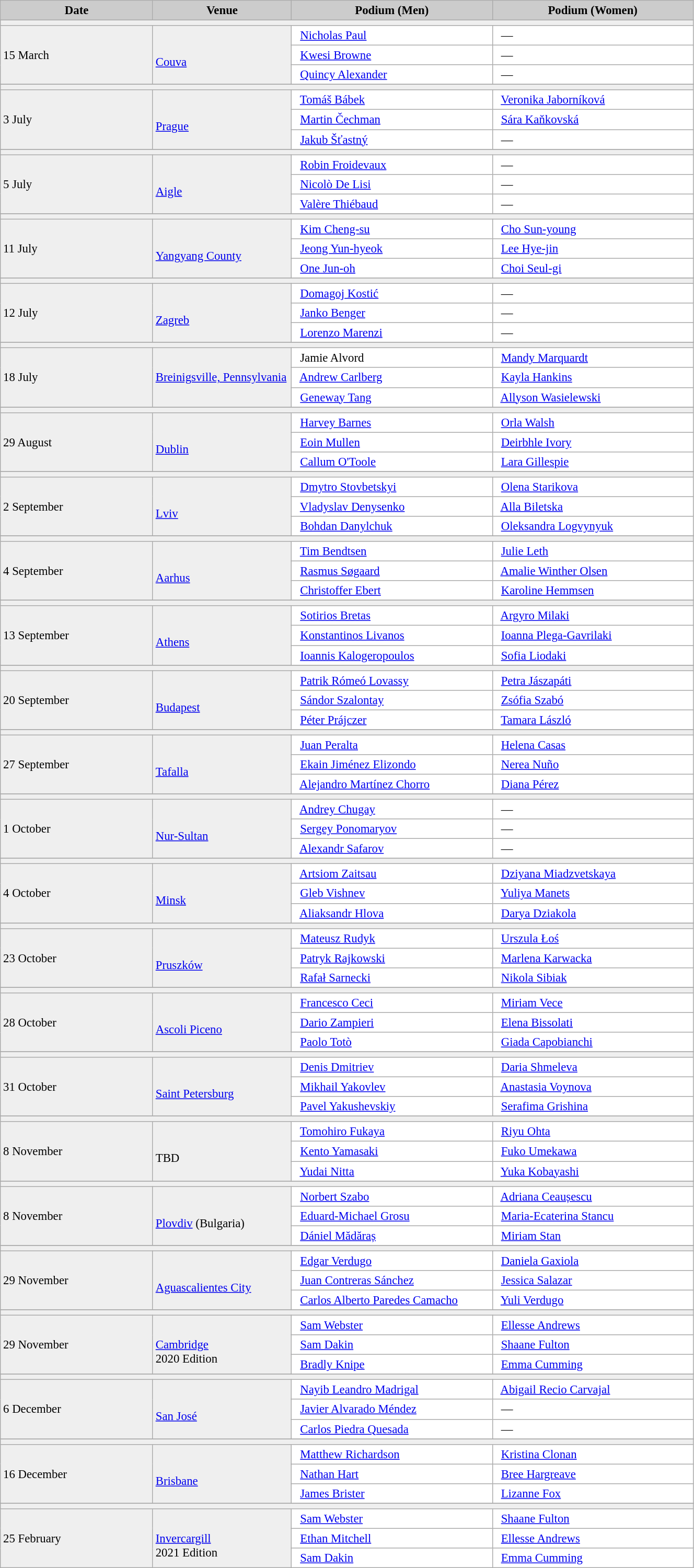<table class="wikitable" width=70% bgcolor="#f7f8ff" cellpadding="3" cellspacing="0" border="1" style="font-size: 95%; border: gray solid 1px; border-collapse: collapse;">
<tr bgcolor="#CCCCCC">
<td align="center"><strong>Date</strong></td>
<td width=20% align="center"><strong>Venue</strong></td>
<td width=29% align="center"><strong>Podium (Men)</strong></td>
<td width=29% align="center"><strong>Podium (Women)</strong></td>
</tr>
<tr bgcolor="#EFEFEF">
<td colspan=4></td>
</tr>
<tr bgcolor="#EFEFEF">
<td rowspan=3>15 March</td>
<td rowspan=3><br><a href='#'>Couva</a></td>
<td bgcolor="#ffffff">   <a href='#'>Nicholas Paul</a></td>
<td bgcolor="#ffffff">   —</td>
</tr>
<tr>
<td bgcolor="#ffffff">   <a href='#'>Kwesi Browne</a></td>
<td bgcolor="#ffffff">   —</td>
</tr>
<tr>
<td bgcolor="#ffffff">   <a href='#'>Quincy Alexander</a></td>
<td bgcolor="#ffffff">   —</td>
</tr>
<tr>
</tr>
<tr bgcolor="#EFEFEF">
<td colspan=4></td>
</tr>
<tr bgcolor="#EFEFEF">
<td rowspan=3>3 July</td>
<td rowspan=3><br><a href='#'>Prague</a></td>
<td bgcolor="#ffffff">   <a href='#'>Tomáš Bábek</a></td>
<td bgcolor="#ffffff">   <a href='#'>Veronika Jaborníková</a></td>
</tr>
<tr>
<td bgcolor="#ffffff">   <a href='#'>Martin Čechman</a></td>
<td bgcolor="#ffffff">   <a href='#'>Sára Kaňkovská</a></td>
</tr>
<tr>
<td bgcolor="#ffffff">   <a href='#'>Jakub Šťastný</a></td>
<td bgcolor="#ffffff">   —</td>
</tr>
<tr>
</tr>
<tr bgcolor="#EFEFEF">
<td colspan=4></td>
</tr>
<tr bgcolor="#EFEFEF">
<td rowspan=3>5 July</td>
<td rowspan=3><br><a href='#'>Aigle</a></td>
<td bgcolor="#ffffff">   <a href='#'>Robin Froidevaux</a></td>
<td bgcolor="#ffffff">   —</td>
</tr>
<tr>
<td bgcolor="#ffffff">   <a href='#'>Nicolò De Lisi</a></td>
<td bgcolor="#ffffff">   —</td>
</tr>
<tr>
<td bgcolor="#ffffff">   <a href='#'>Valère Thiébaud</a></td>
<td bgcolor="#ffffff">   —</td>
</tr>
<tr>
</tr>
<tr bgcolor="#EFEFEF">
<td colspan=4></td>
</tr>
<tr bgcolor="#EFEFEF">
<td rowspan=3>11 July</td>
<td rowspan=3><br><a href='#'>Yangyang County</a></td>
<td bgcolor="#ffffff">   <a href='#'>Kim Cheng-su</a></td>
<td bgcolor="#ffffff">   <a href='#'>Cho Sun-young</a></td>
</tr>
<tr>
<td bgcolor="#ffffff">   <a href='#'>Jeong Yun-hyeok</a></td>
<td bgcolor="#ffffff">   <a href='#'>Lee Hye-jin</a></td>
</tr>
<tr>
<td bgcolor="#ffffff">   <a href='#'>One Jun-oh</a></td>
<td bgcolor="#ffffff">   <a href='#'>Choi Seul-gi</a></td>
</tr>
<tr>
</tr>
<tr bgcolor="#EFEFEF">
<td colspan=4></td>
</tr>
<tr bgcolor="#EFEFEF">
<td rowspan=3>12 July</td>
<td rowspan=3><br><a href='#'>Zagreb</a></td>
<td bgcolor="#ffffff">   <a href='#'>Domagoj Kostić</a></td>
<td bgcolor="#ffffff">   —</td>
</tr>
<tr>
<td bgcolor="#ffffff">   <a href='#'>Janko Benger</a></td>
<td bgcolor="#ffffff">   —</td>
</tr>
<tr>
<td bgcolor="#ffffff">   <a href='#'>Lorenzo Marenzi</a></td>
<td bgcolor="#ffffff">   —</td>
</tr>
<tr>
</tr>
<tr bgcolor="#EFEFEF">
<td colspan=4></td>
</tr>
<tr bgcolor="#EFEFEF">
<td rowspan="3">18 July</td>
<td rowspan="3"><a href='#'>Breinigsville, Pennsylvania</a></td>
<td bgcolor="#ffffff">    Jamie Alvord</td>
<td bgcolor="#ffffff">    <a href='#'>Mandy Marquardt</a></td>
</tr>
<tr>
<td bgcolor="#ffffff">    <a href='#'>Andrew Carlberg</a></td>
<td bgcolor="#ffffff">    <a href='#'>Kayla Hankins</a></td>
</tr>
<tr>
<td bgcolor="#ffffff">    <a href='#'>Geneway Tang</a></td>
<td bgcolor="#ffffff">    <a href='#'>Allyson Wasielewski</a></td>
</tr>
<tr>
</tr>
<tr bgcolor="#EFEFEF">
<td colspan=4></td>
</tr>
<tr bgcolor="#EFEFEF">
<td rowspan=3>29 August</td>
<td rowspan=3><br><a href='#'>Dublin</a></td>
<td bgcolor="#ffffff">   <a href='#'>Harvey Barnes</a></td>
<td bgcolor="#ffffff">   <a href='#'>Orla Walsh</a></td>
</tr>
<tr>
<td bgcolor="#ffffff">   <a href='#'>Eoin Mullen</a></td>
<td bgcolor="#ffffff">   <a href='#'>Deirbhle Ivory</a></td>
</tr>
<tr>
<td bgcolor="#ffffff">   <a href='#'>Callum O'Toole</a></td>
<td bgcolor="#ffffff">   <a href='#'>Lara Gillespie</a></td>
</tr>
<tr>
</tr>
<tr bgcolor="#EFEFEF">
<td colspan=4></td>
</tr>
<tr bgcolor="#EFEFEF">
<td rowspan=3>2 September</td>
<td rowspan=3><br><a href='#'>Lviv</a></td>
<td bgcolor="#ffffff">   <a href='#'>Dmytro Stovbetskyi</a></td>
<td bgcolor="#ffffff">   <a href='#'>Olena Starikova</a></td>
</tr>
<tr>
<td bgcolor="#ffffff">   <a href='#'>Vladyslav Denysenko</a></td>
<td bgcolor="#ffffff">   <a href='#'>Alla Biletska</a></td>
</tr>
<tr>
<td bgcolor="#ffffff">   <a href='#'>Bohdan Danylchuk</a></td>
<td bgcolor="#ffffff">   <a href='#'>Oleksandra Logvynyuk</a></td>
</tr>
<tr>
</tr>
<tr bgcolor="#EFEFEF">
<td colspan=4></td>
</tr>
<tr bgcolor="#EFEFEF">
<td rowspan=3>4 September</td>
<td rowspan=3><br><a href='#'>Aarhus</a></td>
<td bgcolor="#ffffff">   <a href='#'>Tim Bendtsen</a></td>
<td bgcolor="#ffffff">   <a href='#'>Julie Leth</a></td>
</tr>
<tr>
<td bgcolor="#ffffff">   <a href='#'>Rasmus Søgaard</a></td>
<td bgcolor="#ffffff">   <a href='#'>Amalie Winther Olsen</a></td>
</tr>
<tr>
<td bgcolor="#ffffff">   <a href='#'>Christoffer Ebert</a></td>
<td bgcolor="#ffffff">   <a href='#'>Karoline Hemmsen</a></td>
</tr>
<tr>
</tr>
<tr bgcolor="#EFEFEF">
<td colspan=4></td>
</tr>
<tr bgcolor="#EFEFEF">
<td rowspan=3>13 September</td>
<td rowspan=3><br><a href='#'>Athens</a></td>
<td bgcolor="#ffffff">   <a href='#'>Sotirios Bretas</a></td>
<td bgcolor="#ffffff">   <a href='#'>Argyro Milaki</a></td>
</tr>
<tr>
<td bgcolor="#ffffff">   <a href='#'>Konstantinos Livanos</a></td>
<td bgcolor="#ffffff">   <a href='#'>Ioanna Plega-Gavrilaki</a></td>
</tr>
<tr>
<td bgcolor="#ffffff">   <a href='#'>Ioannis Kalogeropoulos</a></td>
<td bgcolor="#ffffff">   <a href='#'>Sofia Liodaki</a></td>
</tr>
<tr>
</tr>
<tr bgcolor="#EFEFEF">
<td colspan=4></td>
</tr>
<tr bgcolor="#EFEFEF">
<td rowspan=3>20 September</td>
<td rowspan=3><br><a href='#'>Budapest</a></td>
<td bgcolor="#ffffff">   <a href='#'>Patrik Rómeó Lovassy</a></td>
<td bgcolor="#ffffff">   <a href='#'>Petra Jászapáti</a></td>
</tr>
<tr>
<td bgcolor="#ffffff">   <a href='#'>Sándor Szalontay</a></td>
<td bgcolor="#ffffff">   <a href='#'>Zsófia Szabó</a></td>
</tr>
<tr>
<td bgcolor="#ffffff">   <a href='#'>Péter Prájczer</a></td>
<td bgcolor="#ffffff">   <a href='#'>Tamara László</a></td>
</tr>
<tr>
</tr>
<tr bgcolor="#EFEFEF">
<td colspan=4></td>
</tr>
<tr bgcolor="#EFEFEF">
<td rowspan=3>27 September</td>
<td rowspan=3><br><a href='#'>Tafalla</a></td>
<td bgcolor="#ffffff">   <a href='#'>Juan Peralta</a></td>
<td bgcolor="#ffffff">   <a href='#'>Helena Casas</a></td>
</tr>
<tr>
<td bgcolor="#ffffff">   <a href='#'>Ekain Jiménez Elizondo</a></td>
<td bgcolor="#ffffff">   <a href='#'>Nerea Nuño</a></td>
</tr>
<tr>
<td bgcolor="#ffffff">   <a href='#'>Alejandro Martínez Chorro</a></td>
<td bgcolor="#ffffff">   <a href='#'>Diana Pérez</a></td>
</tr>
<tr>
</tr>
<tr bgcolor="#EFEFEF">
<td colspan=4></td>
</tr>
<tr bgcolor="#EFEFEF">
<td rowspan=3>1 October</td>
<td rowspan=3><br><a href='#'>Nur-Sultan</a></td>
<td bgcolor="#ffffff">   <a href='#'>Andrey Chugay</a></td>
<td bgcolor="#ffffff">   —</td>
</tr>
<tr>
<td bgcolor="#ffffff">   <a href='#'>Sergey Ponomaryov</a></td>
<td bgcolor="#ffffff">   —</td>
</tr>
<tr>
<td bgcolor="#ffffff">   <a href='#'>Alexandr Safarov</a></td>
<td bgcolor="#ffffff">   —</td>
</tr>
<tr>
</tr>
<tr bgcolor="#EFEFEF">
<td colspan=4></td>
</tr>
<tr bgcolor="#EFEFEF">
<td rowspan=3>4 October</td>
<td rowspan=3><br><a href='#'>Minsk</a></td>
<td bgcolor="#ffffff">   <a href='#'>Artsiom Zaitsau</a></td>
<td bgcolor="#ffffff">   <a href='#'>Dziyana Miadzvetskaya</a></td>
</tr>
<tr>
<td bgcolor="#ffffff">   <a href='#'>Gleb Vishnev</a></td>
<td bgcolor="#ffffff">   <a href='#'>Yuliya Manets</a></td>
</tr>
<tr>
<td bgcolor="#ffffff">   <a href='#'>Aliaksandr Hlova</a></td>
<td bgcolor="#ffffff">   <a href='#'>Darya Dziakola</a></td>
</tr>
<tr>
</tr>
<tr bgcolor="#EFEFEF">
<td colspan=4></td>
</tr>
<tr bgcolor="#EFEFEF">
<td rowspan=3>23 October</td>
<td rowspan=3><br><a href='#'>Pruszków</a></td>
<td bgcolor="#ffffff">   <a href='#'>Mateusz Rudyk</a></td>
<td bgcolor="#ffffff">   <a href='#'>Urszula Łoś</a></td>
</tr>
<tr>
<td bgcolor="#ffffff">   <a href='#'>Patryk Rajkowski</a></td>
<td bgcolor="#ffffff">   <a href='#'>Marlena Karwacka</a></td>
</tr>
<tr>
<td bgcolor="#ffffff">   <a href='#'>Rafał Sarnecki</a></td>
<td bgcolor="#ffffff">   <a href='#'>Nikola Sibiak</a></td>
</tr>
<tr>
</tr>
<tr bgcolor="#EFEFEF">
<td colspan=4></td>
</tr>
<tr bgcolor="#EFEFEF">
<td rowspan=3>28 October</td>
<td rowspan=3><br><a href='#'>Ascoli Piceno</a></td>
<td bgcolor="#ffffff">   <a href='#'>Francesco Ceci</a></td>
<td bgcolor="#ffffff">   <a href='#'>Miriam Vece</a></td>
</tr>
<tr>
<td bgcolor="#ffffff">   <a href='#'>Dario Zampieri</a></td>
<td bgcolor="#ffffff">   <a href='#'>Elena Bissolati</a></td>
</tr>
<tr>
<td bgcolor="#ffffff">   <a href='#'>Paolo Totò</a></td>
<td bgcolor="#ffffff">   <a href='#'>Giada Capobianchi</a></td>
</tr>
<tr>
</tr>
<tr bgcolor="#EFEFEF">
<td colspan=4></td>
</tr>
<tr bgcolor="#EFEFEF">
<td rowspan=3>31 October</td>
<td rowspan=3><br><a href='#'>Saint Petersburg</a></td>
<td bgcolor="#ffffff">   <a href='#'>Denis Dmitriev</a></td>
<td bgcolor="#ffffff">   <a href='#'>Daria Shmeleva</a></td>
</tr>
<tr>
<td bgcolor="#ffffff">   <a href='#'>Mikhail Yakovlev</a></td>
<td bgcolor="#ffffff">   <a href='#'>Anastasia Voynova</a></td>
</tr>
<tr>
<td bgcolor="#ffffff">   <a href='#'>Pavel Yakushevskiy</a></td>
<td bgcolor="#ffffff">   <a href='#'>Serafima Grishina</a></td>
</tr>
<tr>
</tr>
<tr bgcolor="#EFEFEF">
<td colspan=4></td>
</tr>
<tr bgcolor="#EFEFEF">
<td rowspan=3>8 November</td>
<td rowspan=3><br>TBD</td>
<td bgcolor="#ffffff">   <a href='#'>Tomohiro Fukaya</a></td>
<td bgcolor="#ffffff">   <a href='#'>Riyu Ohta</a></td>
</tr>
<tr>
<td bgcolor="#ffffff">   <a href='#'>Kento Yamasaki</a></td>
<td bgcolor="#ffffff">   <a href='#'>Fuko Umekawa</a></td>
</tr>
<tr>
<td bgcolor="#ffffff">   <a href='#'>Yudai Nitta</a></td>
<td bgcolor="#ffffff">   <a href='#'>Yuka Kobayashi</a></td>
</tr>
<tr>
</tr>
<tr bgcolor="#EFEFEF">
<td colspan=4></td>
</tr>
<tr bgcolor="#EFEFEF">
<td rowspan=3>8 November</td>
<td rowspan=3><br><a href='#'>Plovdiv</a> (Bulgaria)</td>
<td bgcolor="#ffffff">   <a href='#'>Norbert Szabo</a></td>
<td bgcolor="#ffffff">   <a href='#'>Adriana Ceaușescu</a></td>
</tr>
<tr>
<td bgcolor="#ffffff">   <a href='#'>Eduard-Michael Grosu</a></td>
<td bgcolor="#ffffff">   <a href='#'>Maria-Ecaterina Stancu</a></td>
</tr>
<tr>
<td bgcolor="#ffffff">   <a href='#'>Dániel Mădăraș</a></td>
<td bgcolor="#ffffff">   <a href='#'>Miriam Stan</a></td>
</tr>
<tr>
</tr>
<tr bgcolor="#EFEFEF">
<td colspan=4></td>
</tr>
<tr bgcolor="#EFEFEF">
<td rowspan=3>29 November</td>
<td rowspan=3><br><a href='#'>Aguascalientes City</a></td>
<td bgcolor="#ffffff">   <a href='#'>Edgar Verdugo</a></td>
<td bgcolor="#ffffff">   <a href='#'>Daniela Gaxiola</a></td>
</tr>
<tr>
<td bgcolor="#ffffff">   <a href='#'>Juan Contreras Sánchez</a></td>
<td bgcolor="#ffffff">   <a href='#'>Jessica Salazar</a></td>
</tr>
<tr>
<td bgcolor="#ffffff">   <a href='#'>Carlos Alberto Paredes Camacho</a></td>
<td bgcolor="#ffffff">   <a href='#'>Yuli Verdugo</a></td>
</tr>
<tr>
</tr>
<tr bgcolor="#EFEFEF">
<td colspan=4></td>
</tr>
<tr bgcolor="#EFEFEF">
<td rowspan=3>29 November</td>
<td rowspan=3><br><a href='#'>Cambridge</a><br>2020 Edition</td>
<td bgcolor="#ffffff">   <a href='#'>Sam Webster</a></td>
<td bgcolor="#ffffff">   <a href='#'>Ellesse Andrews</a></td>
</tr>
<tr>
<td bgcolor="#ffffff">   <a href='#'>Sam Dakin</a></td>
<td bgcolor="#ffffff">   <a href='#'>Shaane Fulton</a></td>
</tr>
<tr>
<td bgcolor="#ffffff">   <a href='#'>Bradly Knipe</a></td>
<td bgcolor="#ffffff">   <a href='#'>Emma Cumming</a></td>
</tr>
<tr>
</tr>
<tr bgcolor="#EFEFEF">
<td colspan=4></td>
</tr>
<tr bgcolor="#EFEFEF">
<td rowspan=3>6 December</td>
<td rowspan=3><br><a href='#'>San José</a></td>
<td bgcolor="#ffffff">   <a href='#'>Nayib Leandro Madrigal</a></td>
<td bgcolor="#ffffff">   <a href='#'>Abigail Recio Carvajal</a></td>
</tr>
<tr>
<td bgcolor="#ffffff">   <a href='#'>Javier Alvarado Méndez</a></td>
<td bgcolor="#ffffff">   —</td>
</tr>
<tr>
<td bgcolor="#ffffff">   <a href='#'>Carlos Piedra Quesada</a></td>
<td bgcolor="#ffffff">   —</td>
</tr>
<tr>
</tr>
<tr bgcolor="#EFEFEF">
<td colspan=4></td>
</tr>
<tr bgcolor="#EFEFEF">
<td rowspan=3>16 December</td>
<td rowspan=3><br><a href='#'>Brisbane</a></td>
<td bgcolor="#ffffff">   <a href='#'>Matthew Richardson</a></td>
<td bgcolor="#ffffff">   <a href='#'>Kristina Clonan</a></td>
</tr>
<tr>
<td bgcolor="#ffffff">   <a href='#'>Nathan Hart</a></td>
<td bgcolor="#ffffff">   <a href='#'>Bree Hargreave</a></td>
</tr>
<tr>
<td bgcolor="#ffffff">   <a href='#'>James Brister</a></td>
<td bgcolor="#ffffff">   <a href='#'>Lizanne Fox</a></td>
</tr>
<tr>
</tr>
<tr bgcolor="#EFEFEF">
<td colspan=4></td>
</tr>
<tr bgcolor="#EFEFEF">
<td rowspan=3>25 February</td>
<td rowspan=3><br><a href='#'>Invercargill</a><br>2021 Edition</td>
<td bgcolor="#ffffff">   <a href='#'>Sam Webster</a></td>
<td bgcolor="#ffffff">   <a href='#'>Shaane Fulton</a></td>
</tr>
<tr>
<td bgcolor="#ffffff">   <a href='#'>Ethan Mitchell</a></td>
<td bgcolor="#ffffff">   <a href='#'>Ellesse Andrews</a></td>
</tr>
<tr>
<td bgcolor="#ffffff">   <a href='#'>Sam Dakin</a></td>
<td bgcolor="#ffffff">   <a href='#'>Emma Cumming</a></td>
</tr>
</table>
